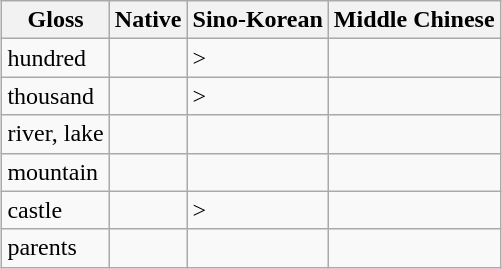<table class="wikitable" style="margin: 1em auto 1em auto;">
<tr>
<th>Gloss</th>
<th>Native</th>
<th>Sino-Korean</th>
<th>Middle Chinese</th>
</tr>
<tr>
<td>hundred</td>
<td> </td>
<td>  >  </td>
<td> </td>
</tr>
<tr>
<td>thousand</td>
<td> </td>
<td>  >  </td>
<td> </td>
</tr>
<tr>
<td>river, lake</td>
<td> </td>
<td> </td>
<td> </td>
</tr>
<tr>
<td>mountain</td>
<td> </td>
<td> </td>
<td> </td>
</tr>
<tr>
<td>castle</td>
<td> </td>
<td>  >  </td>
<td> </td>
</tr>
<tr>
<td>parents</td>
<td> </td>
<td> </td>
<td> </td>
</tr>
</table>
